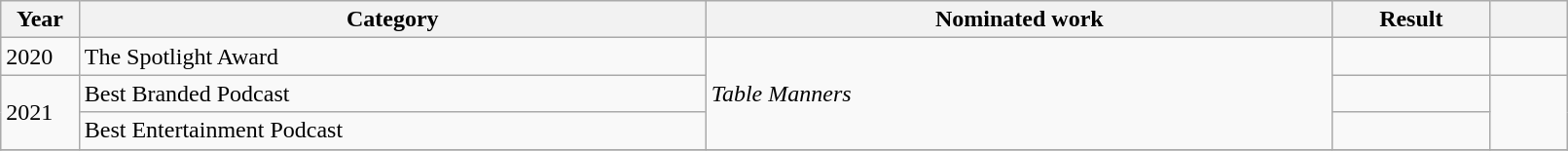<table class="wikitable" style="width:85%;">
<tr>
<th width=5%>Year</th>
<th style="width:40%;">Category</th>
<th style="width:40%;">Nominated work</th>
<th style="width:10%;">Result</th>
<th width=5%></th>
</tr>
<tr>
<td>2020</td>
<td>The Spotlight Award</td>
<td rowspan="3"><em>Table Manners</em></td>
<td></td>
<td></td>
</tr>
<tr>
<td rowspan=2>2021</td>
<td>Best Branded Podcast</td>
<td></td>
<td rowspan=2></td>
</tr>
<tr>
<td>Best Entertainment Podcast</td>
<td></td>
</tr>
<tr>
</tr>
</table>
